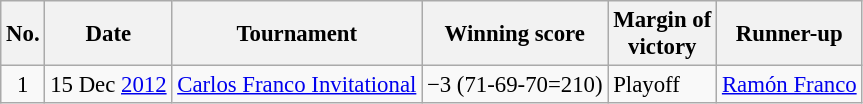<table class="wikitable" style="font-size:95%;">
<tr>
<th>No.</th>
<th>Date</th>
<th>Tournament</th>
<th>Winning score</th>
<th>Margin of<br>victory</th>
<th>Runner-up</th>
</tr>
<tr>
<td align=center>1</td>
<td align=right>15 Dec <a href='#'>2012</a></td>
<td><a href='#'>Carlos Franco Invitational</a></td>
<td>−3 (71-69-70=210)</td>
<td>Playoff</td>
<td> <a href='#'>Ramón Franco</a></td>
</tr>
</table>
